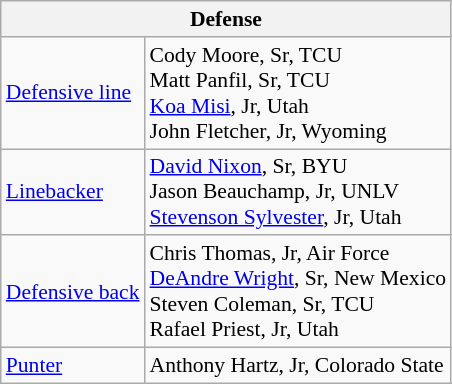<table class="wikitable" style="font-size: 90%;">
<tr>
<th colspan="2">Defense</th>
</tr>
<tr>
<td><a href='#'>Defensive line</a></td>
<td>Cody Moore, Sr, TCU<br>Matt Panfil, Sr, TCU<br><a href='#'>Koa Misi</a>, Jr, Utah<br>John Fletcher, Jr, Wyoming</td>
</tr>
<tr>
<td><a href='#'>Linebacker</a></td>
<td><a href='#'>David Nixon</a>, Sr, BYU<br>Jason Beauchamp, Jr, UNLV<br><a href='#'>Stevenson Sylvester</a>, Jr, Utah</td>
</tr>
<tr>
<td><a href='#'>Defensive back</a></td>
<td>Chris Thomas, Jr, Air Force<br><a href='#'>DeAndre Wright</a>, Sr, New Mexico<br>Steven Coleman, Sr, TCU<br>Rafael Priest, Jr, Utah</td>
</tr>
<tr>
<td><a href='#'>Punter</a></td>
<td>Anthony Hartz, Jr, Colorado State</td>
</tr>
</table>
